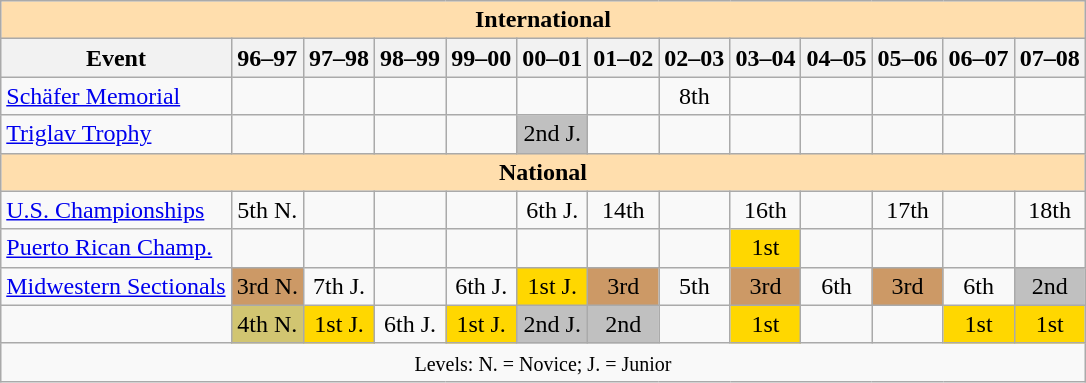<table class="wikitable" style="text-align:center">
<tr>
<th style="background-color: #ffdead; " colspan=13 align=center><strong>International</strong></th>
</tr>
<tr>
<th>Event</th>
<th>96–97</th>
<th>97–98</th>
<th>98–99</th>
<th>99–00</th>
<th>00–01</th>
<th>01–02</th>
<th>02–03</th>
<th>03–04</th>
<th>04–05</th>
<th>05–06</th>
<th>06–07</th>
<th>07–08</th>
</tr>
<tr>
<td align=left><a href='#'>Schäfer Memorial</a></td>
<td></td>
<td></td>
<td></td>
<td></td>
<td></td>
<td></td>
<td>8th</td>
<td></td>
<td></td>
<td></td>
<td></td>
<td></td>
</tr>
<tr>
<td align=left><a href='#'>Triglav Trophy</a></td>
<td></td>
<td></td>
<td></td>
<td></td>
<td bgcolor=silver>2nd J.</td>
<td></td>
<td></td>
<td></td>
<td></td>
<td></td>
<td></td>
<td></td>
</tr>
<tr>
<th style="background-color: #ffdead; " colspan=13 align=center><strong>National</strong></th>
</tr>
<tr>
<td align=left><a href='#'>U.S. Championships</a></td>
<td>5th N.</td>
<td></td>
<td></td>
<td></td>
<td>6th J.</td>
<td>14th</td>
<td></td>
<td>16th</td>
<td></td>
<td>17th</td>
<td></td>
<td>18th</td>
</tr>
<tr>
<td align=left><a href='#'>Puerto Rican Champ.</a></td>
<td></td>
<td></td>
<td></td>
<td></td>
<td></td>
<td></td>
<td></td>
<td bgcolor=gold>1st</td>
<td></td>
<td></td>
<td></td>
<td></td>
</tr>
<tr>
<td align=left><a href='#'>Midwestern Sectionals</a></td>
<td bgcolor=cc9966>3rd N.</td>
<td>7th J.</td>
<td></td>
<td>6th J.</td>
<td bgcolor=gold>1st J.</td>
<td bgcolor=cc9966>3rd</td>
<td>5th</td>
<td bgcolor=cc9966>3rd</td>
<td>6th</td>
<td bgcolor=cc9966>3rd</td>
<td>6th</td>
<td bgcolor=silver>2nd</td>
</tr>
<tr>
<td align=left></td>
<td bgcolor=d1c571>4th N.</td>
<td bgcolor=gold>1st J.</td>
<td>6th J.</td>
<td bgcolor=gold>1st J.</td>
<td bgcolor=silver>2nd J.</td>
<td bgcolor=silver>2nd</td>
<td></td>
<td bgcolor=gold>1st</td>
<td></td>
<td></td>
<td bgcolor=gold>1st</td>
<td bgcolor=gold>1st</td>
</tr>
<tr>
<td colspan=13 align=center><small> Levels: N. = Novice; J. = Junior </small></td>
</tr>
</table>
